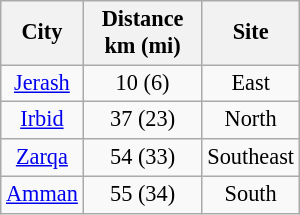<table class="wikitable" border="1" style="float:center; font-size:93%;width:200px;height:16px;border:0;text-align:center;line-height:120%;margin-left:10px; margin-bottom:10px;">
<tr>
<th>City</th>
<th>Distance km (mi)</th>
<th>Site</th>
</tr>
<tr>
<td><a href='#'>Jerash</a></td>
<td>10 (6)</td>
<td>East</td>
</tr>
<tr>
<td><a href='#'>Irbid</a></td>
<td>37 (23)</td>
<td>North</td>
</tr>
<tr>
<td><a href='#'>Zarqa</a></td>
<td>54 (33)</td>
<td>Southeast</td>
</tr>
<tr>
<td><a href='#'>Amman</a></td>
<td>55 (34)</td>
<td>South</td>
</tr>
</table>
